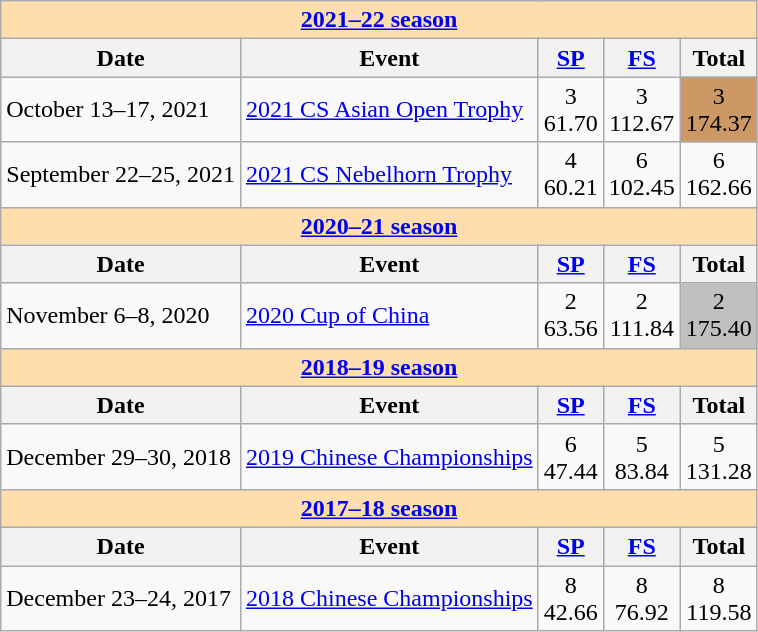<table class="wikitable">
<tr>
<td style="background-color: #ffdead; " colspan=5 align=center><a href='#'><strong>2021–22 season</strong></a></td>
</tr>
<tr>
<th>Date</th>
<th>Event</th>
<th><a href='#'>SP</a></th>
<th><a href='#'>FS</a></th>
<th>Total</th>
</tr>
<tr>
<td>October 13–17, 2021</td>
<td><a href='#'>2021 CS Asian Open Trophy</a></td>
<td align=center>3 <br> 61.70</td>
<td align=center>3 <br> 112.67</td>
<td align=center bgcolor=cc9966>3 <br> 174.37</td>
</tr>
<tr>
<td>September 22–25, 2021</td>
<td><a href='#'>2021 CS Nebelhorn Trophy</a></td>
<td align=center>4 <br> 60.21</td>
<td align=center>6 <br> 102.45</td>
<td align=center>6 <br> 162.66</td>
</tr>
<tr>
<th style="background-color: #ffdead;" colspan=5 align=center><a href='#'><strong>2020–21 season</strong></a></th>
</tr>
<tr>
<th>Date</th>
<th>Event</th>
<th><a href='#'>SP</a></th>
<th><a href='#'>FS</a></th>
<th>Total</th>
</tr>
<tr>
<td>November 6–8, 2020</td>
<td><a href='#'>2020 Cup of China</a></td>
<td align=center>2 <br> 63.56</td>
<td align=center>2 <br> 111.84</td>
<td align=center bgcolor=silver>2 <br> 175.40</td>
</tr>
<tr>
<th style="background-color: #ffdead;" colspan=5 align=center><a href='#'><strong>2018–19 season</strong></a></th>
</tr>
<tr>
<th>Date</th>
<th>Event</th>
<th><a href='#'>SP</a></th>
<th><a href='#'>FS</a></th>
<th>Total</th>
</tr>
<tr>
<td>December 29–30, 2018</td>
<td><a href='#'>2019 Chinese Championships</a></td>
<td align=center>6 <br> 47.44</td>
<td align=center>5 <br> 83.84</td>
<td align=center>5 <br> 131.28</td>
</tr>
<tr>
<th style="background-color: #ffdead;" colspan=5 align=center><a href='#'><strong>2017–18 season</strong></a></th>
</tr>
<tr>
<th>Date</th>
<th>Event</th>
<th><a href='#'>SP</a></th>
<th><a href='#'>FS</a></th>
<th>Total</th>
</tr>
<tr>
<td>December 23–24, 2017</td>
<td><a href='#'>2018 Chinese Championships</a></td>
<td align=center>8 <br> 42.66</td>
<td align=center>8 <br> 76.92</td>
<td align=center>8 <br> 119.58</td>
</tr>
</table>
